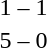<table style="text-align:center">
<tr>
<th width=200></th>
<th width=100></th>
<th width=200></th>
</tr>
<tr>
<td align=right><strong></strong></td>
<td>1 – 1</td>
<td align=left><strong></strong></td>
</tr>
<tr>
<td align=right><strong></strong></td>
<td>5 – 0</td>
<td align=left></td>
</tr>
</table>
